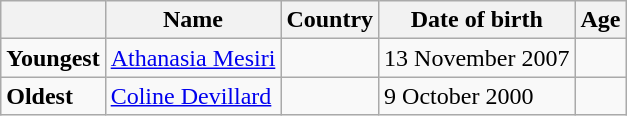<table class="wikitable">
<tr>
<th></th>
<th><strong>Name</strong></th>
<th><strong>Country</strong></th>
<th><strong>Date of birth</strong></th>
<th><strong>Age</strong></th>
</tr>
<tr>
<td><strong>Youngest</strong></td>
<td><a href='#'>Athanasia Mesiri</a></td>
<td></td>
<td>13 November 2007</td>
<td></td>
</tr>
<tr>
<td><strong>Oldest</strong></td>
<td><a href='#'>Coline Devillard</a></td>
<td></td>
<td>9 October 2000</td>
<td></td>
</tr>
</table>
